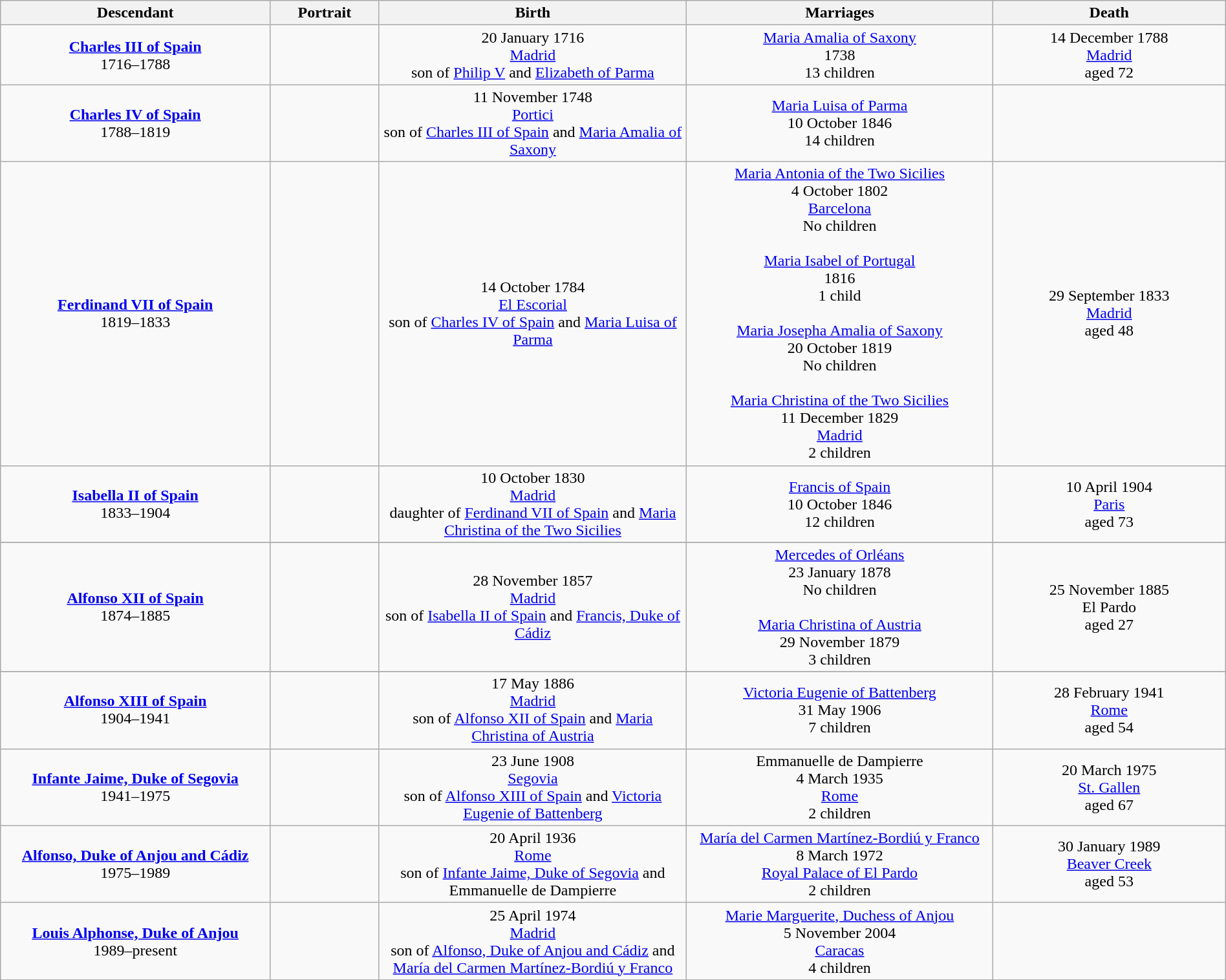<table style="text-align:center; width:100%" class="wikitable">
<tr>
<th width=22%>Descendant</th>
<th width=105px>Portrait</th>
<th>Birth</th>
<th width=25%>Marriages</th>
<th width=19%>Death</th>
</tr>
<tr>
<td><strong><a href='#'>Charles III of Spain</a></strong><br>1716–1788</td>
<td></td>
<td>20 January 1716<br><a href='#'>Madrid</a><br>son of <a href='#'>Philip V</a> and <a href='#'>Elizabeth of Parma</a></td>
<td><a href='#'>Maria Amalia of Saxony</a><br>1738<br>13 children</td>
<td>14 December 1788<br><a href='#'>Madrid</a><br>aged 72</td>
</tr>
<tr>
<td><strong><a href='#'>Charles IV of Spain</a></strong><br>1788–1819</td>
<td></td>
<td>11 November 1748<br><a href='#'>Portici</a><br>son of <a href='#'>Charles III of Spain</a> and <a href='#'>Maria Amalia of Saxony</a></td>
<td><a href='#'>Maria Luisa of Parma</a><br>10 October 1846<br>14 children</td>
<td></td>
</tr>
<tr>
<td><strong><a href='#'>Ferdinand VII of Spain</a></strong><br>1819–1833</td>
<td></td>
<td>14 October 1784<br><a href='#'>El Escorial</a><br>son of <a href='#'>Charles IV of Spain</a> and <a href='#'>Maria Luisa of Parma</a></td>
<td><a href='#'>Maria Antonia of the Two Sicilies</a><br>4 October 1802<br><a href='#'>Barcelona</a><br>No children<br><br><a href='#'>Maria Isabel of Portugal</a><br>1816<br>1 child<br><br><a href='#'>Maria Josepha Amalia of Saxony</a><br>20 October 1819<br>No children<br><br><a href='#'>Maria Christina of the Two Sicilies</a><br>11 December 1829<br><a href='#'>Madrid</a><br>2 children</td>
<td>29 September 1833<br><a href='#'>Madrid</a><br>aged 48</td>
</tr>
<tr>
<td><strong><a href='#'>Isabella II of Spain</a></strong><br>1833–1904</td>
<td></td>
<td>10 October 1830<br><a href='#'>Madrid</a><br>daughter of <a href='#'>Ferdinand VII of Spain</a> and <a href='#'>Maria Christina of the Two Sicilies</a></td>
<td><a href='#'>Francis of Spain</a><br>10 October 1846<br>12 children</td>
<td>10 April 1904<br><a href='#'>Paris</a><br>aged 73</td>
</tr>
<tr>
</tr>
<tr>
<td><strong><a href='#'>Alfonso XII of Spain</a></strong><br>1874–1885</td>
<td></td>
<td>28 November 1857<br><a href='#'>Madrid</a><br>son of <a href='#'>Isabella II of Spain</a> and <a href='#'>Francis, Duke of Cádiz</a></td>
<td><a href='#'>Mercedes of Orléans</a><br>23 January 1878<br>No children<br><br><a href='#'>Maria Christina of Austria</a><br>29 November 1879<br>3 children</td>
<td>25 November 1885<br>El Pardo<br>aged 27</td>
</tr>
<tr>
</tr>
<tr>
<td><strong><a href='#'>Alfonso XIII of Spain</a></strong><br>1904–1941</td>
<td></td>
<td>17 May 1886<br><a href='#'>Madrid</a><br>son of <a href='#'>Alfonso XII of Spain</a> and <a href='#'>Maria Christina of Austria</a></td>
<td><a href='#'>Victoria Eugenie of Battenberg</a><br>31 May 1906<br>7 children</td>
<td>28 February 1941<br><a href='#'>Rome</a><br>aged 54</td>
</tr>
<tr>
<td><strong><a href='#'>Infante Jaime, Duke of Segovia</a></strong><br>1941–1975</td>
<td></td>
<td>23 June 1908<br><a href='#'>Segovia</a><br>son of <a href='#'>Alfonso XIII of Spain</a> and <a href='#'>Victoria Eugenie of Battenberg</a></td>
<td>Emmanuelle de Dampierre<br>4 March 1935<br><a href='#'>Rome</a><br>2 children</td>
<td>20 March 1975<br><a href='#'>St. Gallen</a><br>aged 67</td>
</tr>
<tr>
<td><strong><a href='#'>Alfonso, Duke of Anjou and Cádiz</a></strong><br>1975–1989</td>
<td></td>
<td>20 April 1936<br><a href='#'>Rome</a><br>son of <a href='#'>Infante Jaime, Duke of Segovia</a> and Emmanuelle de Dampierre</td>
<td><a href='#'>María del Carmen Martínez-Bordiú y Franco</a><br>8 March 1972<br><a href='#'>Royal Palace of El Pardo</a><br>2 children</td>
<td>30 January 1989<br><a href='#'>Beaver Creek</a><br>aged 53</td>
</tr>
<tr>
<td><strong><a href='#'>Louis Alphonse, Duke of Anjou</a></strong><br>1989–present</td>
<td></td>
<td>25 April 1974<br><a href='#'>Madrid</a><br>son of <a href='#'>Alfonso, Duke of Anjou and Cádiz</a> and <a href='#'>María del Carmen Martínez-Bordiú y Franco</a></td>
<td><a href='#'>Marie Marguerite, Duchess of Anjou</a><br>5 November 2004<br><a href='#'>Caracas</a><br>4 children</td>
<td></td>
</tr>
<tr>
</tr>
</table>
